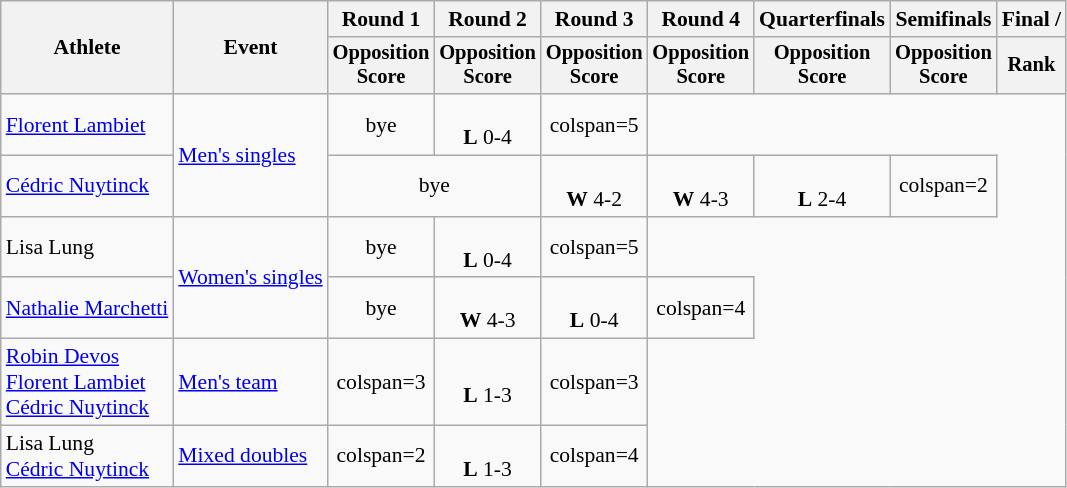<table class=wikitable style="font-size:90%">
<tr>
<th rowspan="2">Athlete</th>
<th rowspan="2">Event</th>
<th>Round 1</th>
<th>Round 2</th>
<th>Round 3</th>
<th>Round 4</th>
<th>Quarterfinals</th>
<th>Semifinals</th>
<th colspan=2>Final / </th>
</tr>
<tr style="font-size:95%">
<th>Opposition<br>Score</th>
<th>Opposition<br>Score</th>
<th>Opposition<br>Score</th>
<th>Opposition<br>Score</th>
<th>Opposition<br>Score</th>
<th>Opposition<br>Score</th>
<th>Rank</th>
</tr>
<tr align=center>
<td align=left><a href='#'>Florent Lambiet</a></td>
<td align=left rowspan=2><a href='#'>Men's singles</a></td>
<td>bye</td>
<td><br><strong>L</strong> 0-4</td>
<td>colspan=5 </td>
</tr>
<tr align=center>
<td align=left><a href='#'>Cédric Nuytinck</a></td>
<td colspan=2>bye</td>
<td><br><strong>W</strong> 4-2</td>
<td><br><strong>W</strong> 4-3</td>
<td><br><strong>L</strong> 2-4</td>
<td>colspan=2 </td>
</tr>
<tr align=center>
<td align=left>Lisa Lung</td>
<td align=left rowspan=2><a href='#'>Women's singles</a></td>
<td>bye</td>
<td><br><strong>L</strong> 0-4</td>
<td>colspan=5 </td>
</tr>
<tr align=center>
<td align=left><a href='#'>Nathalie Marchetti</a></td>
<td>bye</td>
<td><br><strong>W</strong> 4-3</td>
<td><br><strong>L</strong> 0-4</td>
<td>colspan=4 </td>
</tr>
<tr align=center>
<td align=left><a href='#'>Robin Devos</a><br><a href='#'>Florent Lambiet</a><br><a href='#'>Cédric Nuytinck</a></td>
<td align=left><a href='#'>Men's team</a></td>
<td>colspan=3 </td>
<td><br><strong>L</strong> 1-3</td>
<td>colspan=3 </td>
</tr>
<tr align=center>
<td align=left>Lisa Lung<br><a href='#'>Cédric Nuytinck</a></td>
<td align=left><a href='#'>Mixed doubles</a></td>
<td>colspan=2 </td>
<td><br><strong>L</strong> 1-3</td>
<td>colspan=4 </td>
</tr>
</table>
